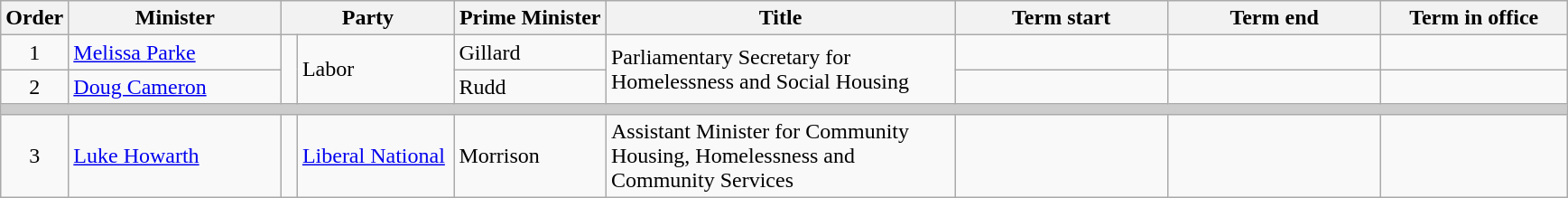<table class="wikitable">
<tr>
<th width=5>Order</th>
<th width=150>Minister</th>
<th width=120 colspan=2>Party</th>
<th width=105>Prime Minister</th>
<th width=250>Title</th>
<th width=150>Term start</th>
<th width=150>Term end</th>
<th width=130>Term in office</th>
</tr>
<tr>
<td align=center>1</td>
<td><a href='#'>Melissa Parke</a></td>
<td rowspan=2 > </td>
<td rowspan=2>Labor</td>
<td>Gillard</td>
<td rowspan=2>Parliamentary Secretary for Homelessness and Social Housing</td>
<td align=center></td>
<td align=center></td>
<td align=right></td>
</tr>
<tr>
<td align=center>2</td>
<td><a href='#'>Doug Cameron</a></td>
<td>Rudd</td>
<td align=center></td>
<td align=center></td>
<td align=right></td>
</tr>
<tr>
<th colspan=9 style="background: #cccccc;"></th>
</tr>
<tr>
<td align=center>3</td>
<td><a href='#'>Luke Howarth</a></td>
<td> </td>
<td><a href='#'>Liberal National</a></td>
<td>Morrison</td>
<td>Assistant Minister for Community Housing, Homelessness and Community Services</td>
<td align=center></td>
<td align=center></td>
<td align=right><strong></strong></td>
</tr>
</table>
